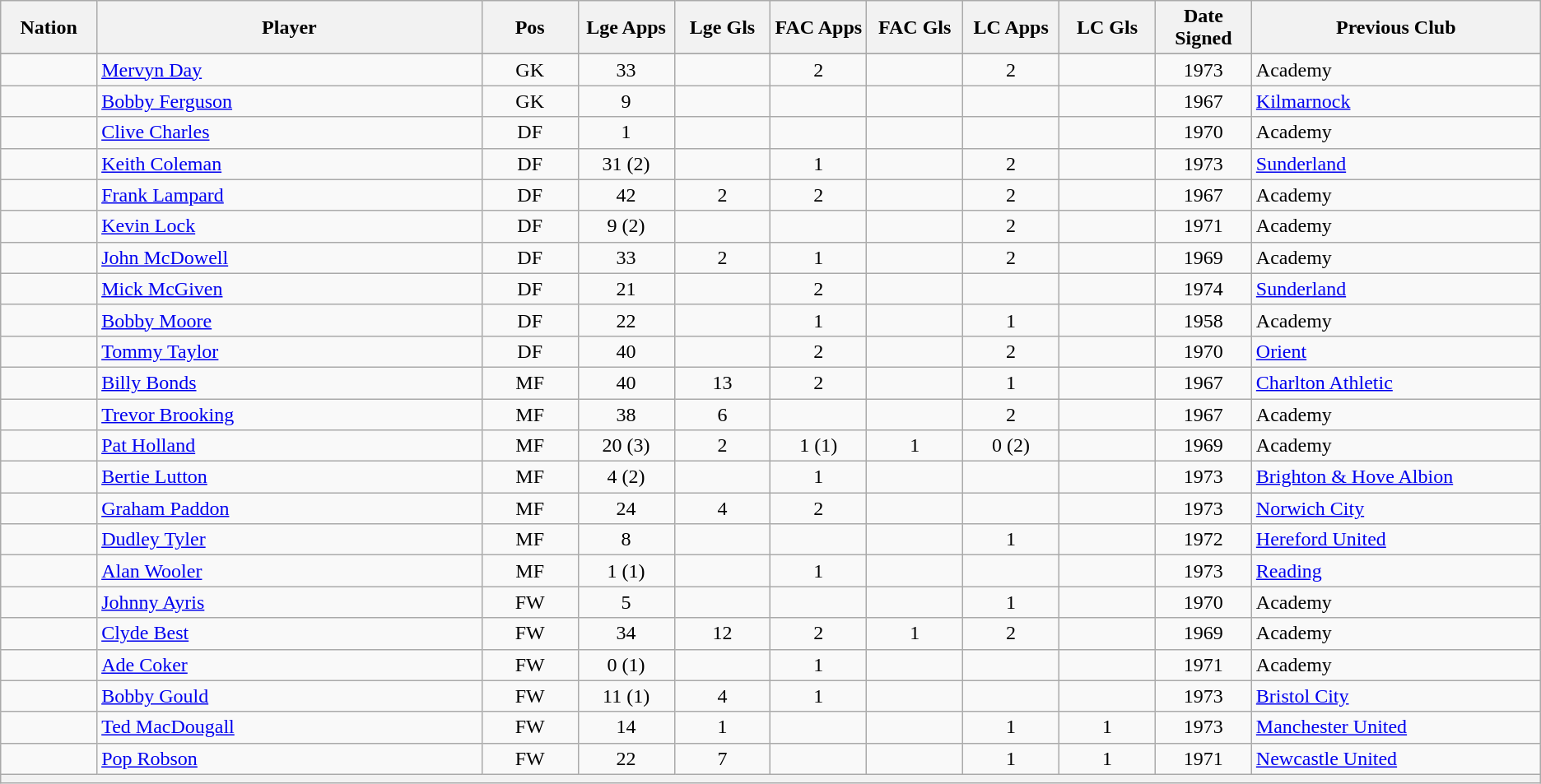<table class="wikitable">
<tr>
<th width=5%>Nation</th>
<th width=20%>Player</th>
<th width=5%>Pos</th>
<th width=5%>Lge Apps</th>
<th width=5%>Lge Gls</th>
<th width=5%>FAC Apps</th>
<th width=5%>FAC Gls</th>
<th width=5%>LC Apps</th>
<th width=5%>LC Gls</th>
<th width=5%>Date Signed</th>
<th width=15%>Previous Club</th>
</tr>
<tr>
</tr>
<tr>
<td align=center></td>
<td><a href='#'>Mervyn Day</a></td>
<td align=center>GK</td>
<td align=center>33</td>
<td align=center></td>
<td align=center>2</td>
<td align=center></td>
<td align=center>2</td>
<td align=center></td>
<td align=center>1973</td>
<td>Academy</td>
</tr>
<tr>
<td align=center></td>
<td><a href='#'>Bobby Ferguson</a></td>
<td align=center>GK</td>
<td align=center>9</td>
<td align=center></td>
<td align=center></td>
<td align=center></td>
<td align=center></td>
<td align=center></td>
<td align=center>1967</td>
<td><a href='#'>Kilmarnock</a></td>
</tr>
<tr>
<td align=center></td>
<td><a href='#'>Clive Charles</a></td>
<td align=center>DF</td>
<td align=center>1</td>
<td align=center></td>
<td align=center></td>
<td align=center></td>
<td align=center></td>
<td align=center></td>
<td align=center>1970</td>
<td>Academy</td>
</tr>
<tr>
<td align=center></td>
<td><a href='#'>Keith Coleman</a></td>
<td align=center>DF</td>
<td align=center>31 (2)</td>
<td align=center></td>
<td align=center>1</td>
<td align=center></td>
<td align=center>2</td>
<td align=center></td>
<td align=center>1973</td>
<td><a href='#'>Sunderland</a></td>
</tr>
<tr>
<td align=center></td>
<td><a href='#'>Frank Lampard</a></td>
<td align=center>DF</td>
<td align=center>42</td>
<td align=center>2</td>
<td align=center>2</td>
<td align=center></td>
<td align=center>2</td>
<td align=center></td>
<td align=center>1967</td>
<td>Academy</td>
</tr>
<tr>
<td align=center></td>
<td><a href='#'>Kevin Lock</a></td>
<td align=center>DF</td>
<td align=center>9 (2)</td>
<td align=center></td>
<td align=center></td>
<td align=center></td>
<td align=center>2</td>
<td align=center></td>
<td align=center>1971</td>
<td>Academy</td>
</tr>
<tr>
<td align=center></td>
<td><a href='#'>John McDowell</a></td>
<td align=center>DF</td>
<td align=center>33</td>
<td align=center>2</td>
<td align=center>1</td>
<td align=center></td>
<td align=center>2</td>
<td align=center></td>
<td align=center>1969</td>
<td>Academy</td>
</tr>
<tr>
<td align=center></td>
<td><a href='#'>Mick McGiven</a></td>
<td align=center>DF</td>
<td align=center>21</td>
<td align=center></td>
<td align=center>2</td>
<td align=center></td>
<td align=center></td>
<td align=center></td>
<td align=center>1974</td>
<td><a href='#'>Sunderland</a></td>
</tr>
<tr>
<td align=center></td>
<td><a href='#'>Bobby Moore</a></td>
<td align=center>DF</td>
<td align=center>22</td>
<td align=center></td>
<td align=center>1</td>
<td align=center></td>
<td align=center>1</td>
<td align=center></td>
<td align=center>1958</td>
<td>Academy</td>
</tr>
<tr>
<td align=center></td>
<td><a href='#'>Tommy Taylor</a></td>
<td align=center>DF</td>
<td align=center>40</td>
<td align=center></td>
<td align=center>2</td>
<td align=center></td>
<td align=center>2</td>
<td align=center></td>
<td align=center>1970</td>
<td><a href='#'>Orient</a></td>
</tr>
<tr>
<td align=center></td>
<td><a href='#'>Billy Bonds</a></td>
<td align=center>MF</td>
<td align=center>40</td>
<td align=center>13</td>
<td align=center>2</td>
<td align=center></td>
<td align=center>1</td>
<td align=center></td>
<td align=center>1967</td>
<td><a href='#'>Charlton Athletic</a></td>
</tr>
<tr>
<td align=center></td>
<td><a href='#'>Trevor Brooking</a></td>
<td align=center>MF</td>
<td align=center>38</td>
<td align=center>6</td>
<td align=center></td>
<td align=center></td>
<td align=center>2</td>
<td align=center></td>
<td align=center>1967</td>
<td>Academy</td>
</tr>
<tr>
<td align=center></td>
<td><a href='#'>Pat Holland</a></td>
<td align=center>MF</td>
<td align=center>20 (3)</td>
<td align=center>2</td>
<td align=center>1 (1)</td>
<td align=center>1</td>
<td align=center>0 (2)</td>
<td align=center></td>
<td align=center>1969</td>
<td>Academy</td>
</tr>
<tr>
<td align=center></td>
<td><a href='#'>Bertie Lutton</a></td>
<td align=center>MF</td>
<td align=center>4 (2)</td>
<td align=center></td>
<td align=center>1</td>
<td align=center></td>
<td align=center></td>
<td align=center></td>
<td align=center>1973</td>
<td><a href='#'>Brighton & Hove Albion</a></td>
</tr>
<tr>
<td align=center></td>
<td><a href='#'>Graham Paddon</a></td>
<td align=center>MF</td>
<td align=center>24</td>
<td align=center>4</td>
<td align=center>2</td>
<td align=center></td>
<td align=center></td>
<td align=center></td>
<td align=center>1973</td>
<td><a href='#'>Norwich City</a></td>
</tr>
<tr>
<td align=center></td>
<td><a href='#'>Dudley Tyler</a></td>
<td align=center>MF</td>
<td align=center>8</td>
<td align=center></td>
<td align=center></td>
<td align=center></td>
<td align=center>1</td>
<td align=center></td>
<td align=center>1972</td>
<td><a href='#'>Hereford United</a></td>
</tr>
<tr>
<td align=center></td>
<td><a href='#'>Alan Wooler</a></td>
<td align=center>MF</td>
<td align=center>1 (1)</td>
<td align=center></td>
<td align=center>1</td>
<td align=center></td>
<td align=center></td>
<td align=center></td>
<td align=center>1973</td>
<td><a href='#'>Reading</a></td>
</tr>
<tr>
<td align=center></td>
<td><a href='#'>Johnny Ayris</a></td>
<td align=center>FW</td>
<td align=center>5</td>
<td align=center></td>
<td align=center></td>
<td align=center></td>
<td align=center>1</td>
<td align=center></td>
<td align=center>1970</td>
<td>Academy</td>
</tr>
<tr>
<td align=center></td>
<td><a href='#'>Clyde Best</a></td>
<td align=center>FW</td>
<td align=center>34</td>
<td align=center>12</td>
<td align=center>2</td>
<td align=center>1</td>
<td align=center>2</td>
<td align=center></td>
<td align=center>1969</td>
<td>Academy</td>
</tr>
<tr>
<td align=center></td>
<td><a href='#'>Ade Coker</a></td>
<td align=center>FW</td>
<td align=center>0 (1)</td>
<td align=center></td>
<td align=center>1</td>
<td align=center></td>
<td align=center></td>
<td align=center></td>
<td align=center>1971</td>
<td>Academy</td>
</tr>
<tr>
<td align=center></td>
<td><a href='#'>Bobby Gould</a></td>
<td align=center>FW</td>
<td align=center>11 (1)</td>
<td align=center>4</td>
<td align=center>1</td>
<td align=center></td>
<td align=center></td>
<td align=center></td>
<td align=center>1973</td>
<td><a href='#'>Bristol City</a></td>
</tr>
<tr>
<td align=center></td>
<td><a href='#'>Ted MacDougall</a></td>
<td align=center>FW</td>
<td align=center>14</td>
<td align=center>1</td>
<td align=center></td>
<td align=center></td>
<td align=center>1</td>
<td align=center>1</td>
<td align=center>1973</td>
<td><a href='#'>Manchester United</a></td>
</tr>
<tr>
<td align=center></td>
<td><a href='#'>Pop Robson</a></td>
<td align=center>FW</td>
<td align=center>22</td>
<td align=center>7</td>
<td align=center></td>
<td align=center></td>
<td align=center>1</td>
<td align=center>1</td>
<td align=center>1971</td>
<td><a href='#'>Newcastle United</a></td>
</tr>
<tr>
<th colspan=11 bgcolor=#6fd6f5></th>
</tr>
</table>
